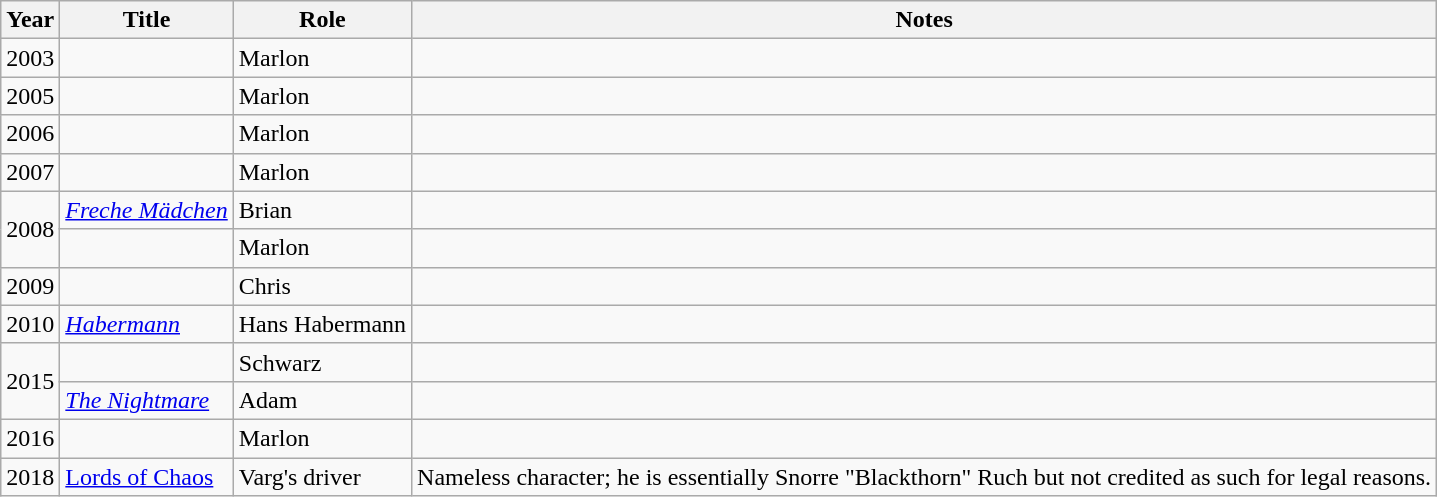<table class="wikitable sortable">
<tr>
<th>Year</th>
<th>Title</th>
<th>Role</th>
<th class="unsortable">Notes</th>
</tr>
<tr>
<td>2003</td>
<td><em></em></td>
<td>Marlon</td>
<td></td>
</tr>
<tr>
<td>2005</td>
<td><em></em></td>
<td>Marlon</td>
<td></td>
</tr>
<tr>
<td>2006</td>
<td><em></em></td>
<td>Marlon</td>
<td></td>
</tr>
<tr>
<td>2007</td>
<td><em></em></td>
<td>Marlon</td>
<td></td>
</tr>
<tr>
<td rowspan=2>2008</td>
<td><em><a href='#'>Freche Mädchen</a></em></td>
<td>Brian</td>
<td></td>
</tr>
<tr>
<td><em></em></td>
<td>Marlon</td>
<td></td>
</tr>
<tr>
<td>2009</td>
<td><em></em></td>
<td>Chris</td>
<td></td>
</tr>
<tr>
<td>2010</td>
<td><em><a href='#'>Habermann</a></em></td>
<td>Hans Habermann</td>
<td></td>
</tr>
<tr>
<td rowspan=2>2015</td>
<td><em></em></td>
<td>Schwarz</td>
<td></td>
</tr>
<tr>
<td><em><a href='#'>The Nightmare</a></em></td>
<td>Adam</td>
<td></td>
</tr>
<tr>
<td>2016</td>
<td><em></em></td>
<td>Marlon</td>
<td></td>
</tr>
<tr>
<td>2018</td>
<td><a href='#'>Lords of Chaos</a></td>
<td>Varg's driver</td>
<td>Nameless character; he is essentially Snorre "Blackthorn" Ruch but not credited as such for legal reasons.</td>
</tr>
</table>
